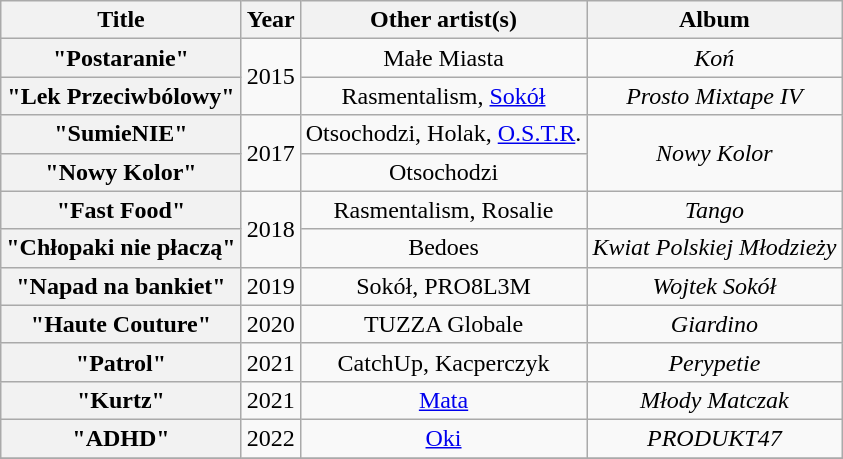<table class="wikitable plainrowheaders" style="text-align:center;">
<tr>
<th>Title</th>
<th>Year</th>
<th>Other artist(s)</th>
<th>Album</th>
</tr>
<tr>
<th scope="row">"Postaranie"</th>
<td rowspan="2">2015</td>
<td>Małe Miasta</td>
<td><em>Koń</em></td>
</tr>
<tr>
<th scope="row">"Lek Przeciwbólowy"</th>
<td>Rasmentalism, <a href='#'>Sokół</a></td>
<td><em>Prosto Mixtape IV</em></td>
</tr>
<tr>
<th scope="row">"SumieNIE"</th>
<td rowspan="2">2017</td>
<td>Otsochodzi, Holak, <a href='#'>O.S.T.R</a>.</td>
<td rowspan="2"><em>Nowy Kolor</em></td>
</tr>
<tr>
<th scope="row">"Nowy Kolor"</th>
<td>Otsochodzi</td>
</tr>
<tr>
<th scope="row">"Fast Food"</th>
<td rowspan="2">2018</td>
<td>Rasmentalism, Rosalie</td>
<td><em>Tango</em></td>
</tr>
<tr>
<th scope="row">"Chłopaki nie płaczą"</th>
<td>Bedoes</td>
<td><em>Kwiat Polskiej Młodzieży</em></td>
</tr>
<tr>
<th scope="row">"Napad na bankiet"</th>
<td>2019</td>
<td>Sokół, PRO8L3M</td>
<td><em>Wojtek Sokół</em></td>
</tr>
<tr>
<th scope="row">"Haute Couture"</th>
<td>2020</td>
<td>TUZZA Globale</td>
<td><em>Giardino</em></td>
</tr>
<tr>
<th scope="row">"Patrol"</th>
<td>2021</td>
<td>CatchUp, Kacperczyk</td>
<td><em>Perypetie</em></td>
</tr>
<tr>
<th scope="row">"Kurtz"</th>
<td>2021</td>
<td><a href='#'>Mata</a></td>
<td><em>Młody Matczak</em></td>
</tr>
<tr>
<th scope="row">"ADHD"</th>
<td>2022</td>
<td><a href='#'>Oki</a></td>
<td><em>PRODUKT47</em></td>
</tr>
<tr>
</tr>
</table>
